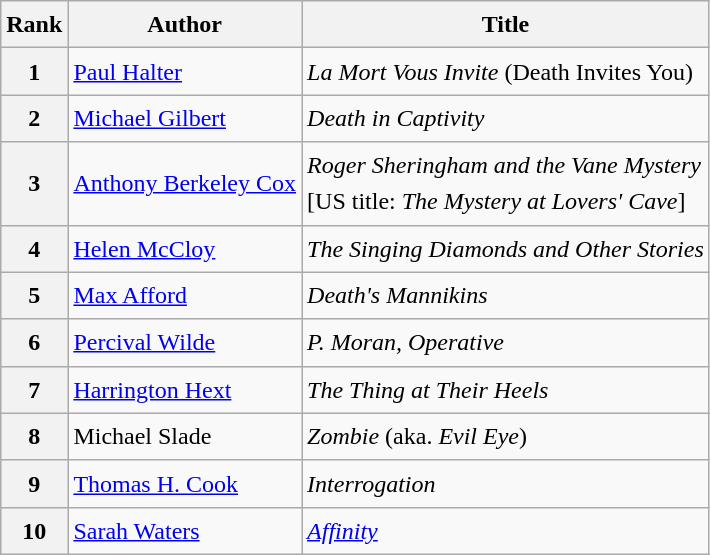<table class="wikitable sortable" style="font-size:1.00em; line-height:1.5em;">
<tr>
<th>Rank</th>
<th>Author</th>
<th>Title</th>
</tr>
<tr>
<th>1</th>
<td><a href='#'>Paul Halter</a></td>
<td><em>La Mort Vous Invite</em> (Death Invites You)</td>
</tr>
<tr>
<th>2</th>
<td><a href='#'>Michael Gilbert</a></td>
<td><em>Death in Captivity</em></td>
</tr>
<tr>
<th>3</th>
<td><a href='#'>Anthony Berkeley Cox</a></td>
<td><em>Roger Sheringham and the Vane Mystery</em><br>[US title: <em>The Mystery at Lovers' Cave</em>]</td>
</tr>
<tr>
<th>4</th>
<td><a href='#'>Helen McCloy</a></td>
<td><em>The Singing Diamonds and Other Stories</em></td>
</tr>
<tr>
<th>5</th>
<td><a href='#'>Max Afford</a></td>
<td><em>Death's Mannikins</em></td>
</tr>
<tr>
<th>6</th>
<td><a href='#'>Percival Wilde</a></td>
<td><em>P. Moran, Operative</em></td>
</tr>
<tr>
<th>7</th>
<td><a href='#'>Harrington Hext</a></td>
<td><em>The Thing at Their Heels</em></td>
</tr>
<tr>
<th>8</th>
<td>Michael Slade</td>
<td><em>Zombie</em> (aka. <em>Evil Eye</em>)</td>
</tr>
<tr>
<th>9</th>
<td><a href='#'>Thomas H. Cook</a></td>
<td><em>Interrogation</em></td>
</tr>
<tr>
<th>10</th>
<td><a href='#'>Sarah Waters</a></td>
<td><em><a href='#'>Affinity</a></em></td>
</tr>
</table>
